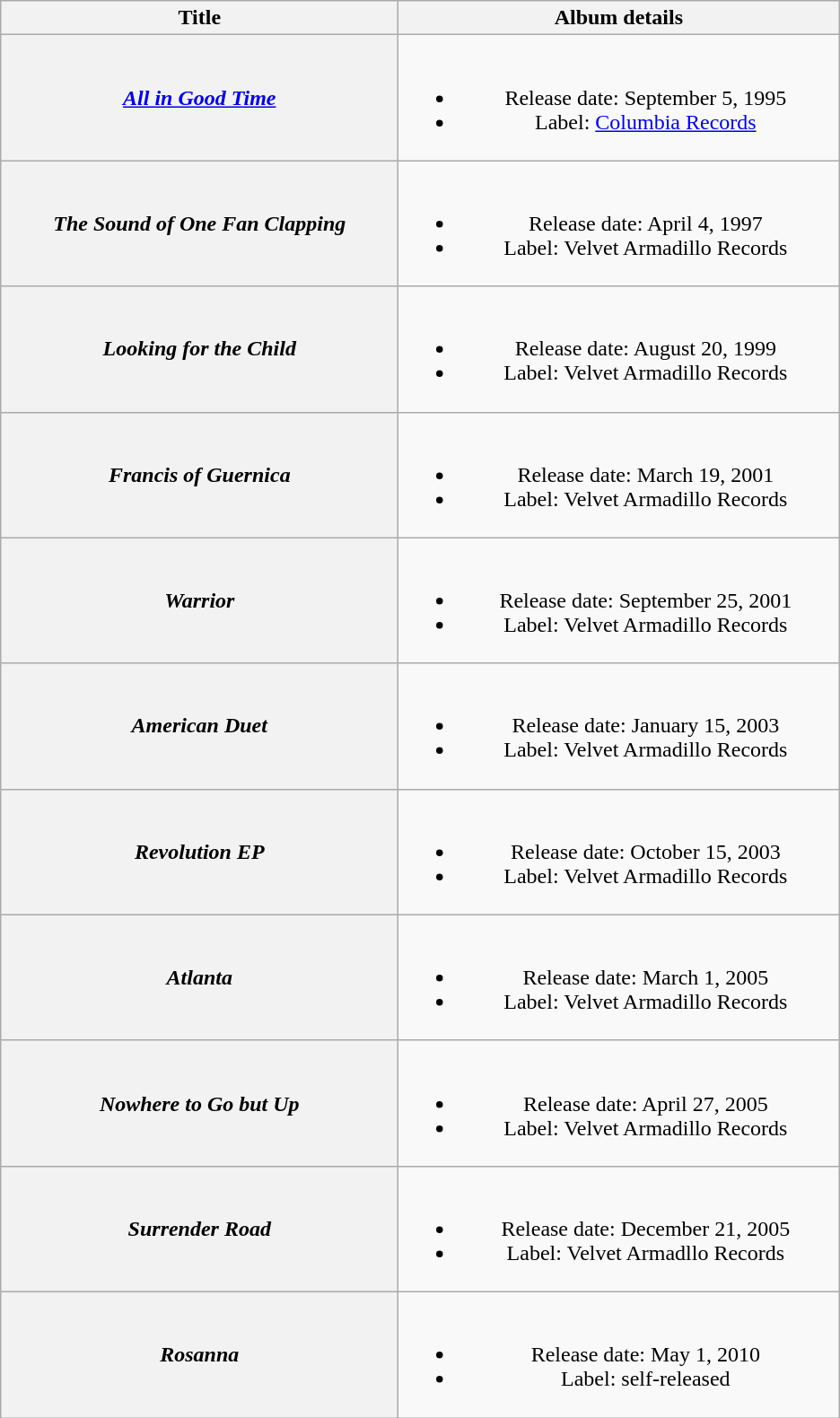<table class="wikitable plainrowheaders" style="text-align:center;">
<tr>
<th style="width:18em;">Title</th>
<th style="width:20em;">Album details</th>
</tr>
<tr>
<th scope="row"><em><a href='#'>All in Good Time</a></em></th>
<td><br><ul><li>Release date: September 5, 1995</li><li>Label: <a href='#'>Columbia Records</a></li></ul></td>
</tr>
<tr>
<th scope="row"><em>The Sound of One Fan Clapping</em></th>
<td><br><ul><li>Release date: April 4, 1997</li><li>Label: Velvet Armadillo Records</li></ul></td>
</tr>
<tr>
<th scope="row"><em>Looking for the Child</em></th>
<td><br><ul><li>Release date: August 20, 1999</li><li>Label: Velvet Armadillo Records</li></ul></td>
</tr>
<tr>
<th scope="row"><em>Francis of Guernica</em></th>
<td><br><ul><li>Release date: March 19, 2001</li><li>Label: Velvet Armadillo Records</li></ul></td>
</tr>
<tr>
<th scope="row"><em>Warrior</em></th>
<td><br><ul><li>Release date: September 25, 2001</li><li>Label: Velvet Armadillo Records</li></ul></td>
</tr>
<tr>
<th scope="row"><em>American Duet</em></th>
<td><br><ul><li>Release date: January 15, 2003</li><li>Label: Velvet Armadillo Records</li></ul></td>
</tr>
<tr>
<th scope="row"><em>Revolution EP</em></th>
<td><br><ul><li>Release date: October 15, 2003</li><li>Label: Velvet Armadillo Records</li></ul></td>
</tr>
<tr>
<th scope="row"><em>Atlanta</em></th>
<td><br><ul><li>Release date: March 1, 2005</li><li>Label: Velvet Armadillo Records</li></ul></td>
</tr>
<tr>
<th scope="row"><em>Nowhere to Go but Up</em></th>
<td><br><ul><li>Release date: April 27, 2005</li><li>Label: Velvet Armadillo Records</li></ul></td>
</tr>
<tr>
<th scope="row"><em>Surrender Road</em></th>
<td><br><ul><li>Release date: December 21, 2005</li><li>Label: Velvet Armadllo Records</li></ul></td>
</tr>
<tr>
<th scope="row"><em>Rosanna</em></th>
<td><br><ul><li>Release date: May 1, 2010</li><li>Label: self-released</li></ul></td>
</tr>
</table>
